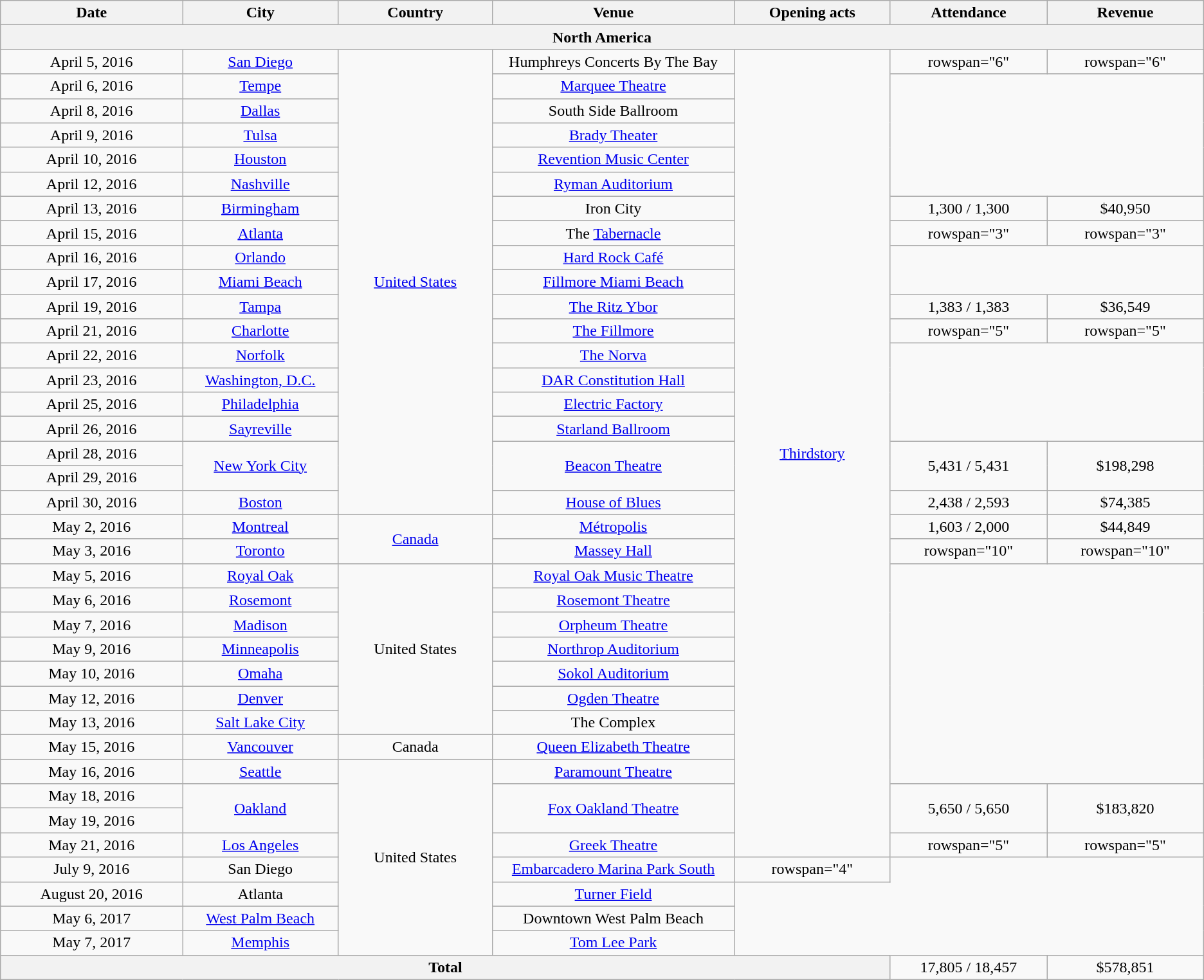<table class="wikitable" style="text-align:center;">
<tr>
<th scope="col" style="width:12em;">Date</th>
<th scope="col" style="width:10em;">City</th>
<th scope="col" style="width:10em;">Country</th>
<th scope="col" style="width:16em;">Venue</th>
<th scope="col" style="width:10em;">Opening acts</th>
<th scope="col" style="width:10em;">Attendance</th>
<th scope="col" style="width:10em;">Revenue</th>
</tr>
<tr>
<th colspan="7" style="text-align:center;"><strong>North America</strong></th>
</tr>
<tr>
<td>April 5, 2016</td>
<td><a href='#'>San Diego</a></td>
<td rowspan="19"><a href='#'>United States</a></td>
<td>Humphreys Concerts By The Bay</td>
<td rowspan="33"><a href='#'>Thirdstory</a></td>
<td>rowspan="6" </td>
<td>rowspan="6" </td>
</tr>
<tr>
<td>April 6, 2016</td>
<td><a href='#'>Tempe</a></td>
<td><a href='#'>Marquee Theatre</a></td>
</tr>
<tr>
<td>April 8, 2016</td>
<td><a href='#'>Dallas</a></td>
<td>South Side Ballroom</td>
</tr>
<tr>
<td>April 9, 2016</td>
<td><a href='#'>Tulsa</a></td>
<td><a href='#'>Brady Theater</a></td>
</tr>
<tr>
<td>April 10, 2016</td>
<td><a href='#'>Houston</a></td>
<td><a href='#'>Revention Music Center</a></td>
</tr>
<tr>
<td>April 12, 2016</td>
<td><a href='#'>Nashville</a></td>
<td><a href='#'>Ryman Auditorium</a></td>
</tr>
<tr>
<td>April 13, 2016</td>
<td><a href='#'>Birmingham</a></td>
<td>Iron City</td>
<td>1,300 / 1,300</td>
<td>$40,950</td>
</tr>
<tr>
<td>April 15, 2016</td>
<td><a href='#'>Atlanta</a></td>
<td>The <a href='#'>Tabernacle</a></td>
<td>rowspan="3" </td>
<td>rowspan="3" </td>
</tr>
<tr>
<td>April 16, 2016</td>
<td><a href='#'>Orlando</a></td>
<td><a href='#'>Hard Rock Café</a></td>
</tr>
<tr>
<td>April 17, 2016</td>
<td><a href='#'>Miami Beach</a></td>
<td><a href='#'>Fillmore Miami Beach</a></td>
</tr>
<tr>
<td>April 19, 2016</td>
<td><a href='#'>Tampa</a></td>
<td><a href='#'>The Ritz Ybor</a></td>
<td>1,383 / 1,383</td>
<td>$36,549</td>
</tr>
<tr>
<td>April 21, 2016</td>
<td><a href='#'>Charlotte</a></td>
<td><a href='#'>The Fillmore</a></td>
<td>rowspan="5" </td>
<td>rowspan="5" </td>
</tr>
<tr>
<td>April 22, 2016</td>
<td><a href='#'>Norfolk</a></td>
<td><a href='#'>The Norva</a></td>
</tr>
<tr>
<td>April 23, 2016</td>
<td><a href='#'>Washington, D.C.</a></td>
<td><a href='#'>DAR Constitution Hall</a></td>
</tr>
<tr>
<td>April 25, 2016</td>
<td><a href='#'>Philadelphia</a></td>
<td><a href='#'>Electric Factory</a></td>
</tr>
<tr>
<td>April 26, 2016</td>
<td><a href='#'>Sayreville</a></td>
<td><a href='#'>Starland Ballroom</a></td>
</tr>
<tr>
<td>April 28, 2016</td>
<td rowspan="2"><a href='#'>New York City</a></td>
<td rowspan="2"><a href='#'>Beacon Theatre</a></td>
<td rowspan="2">5,431 / 5,431</td>
<td rowspan="2">$198,298</td>
</tr>
<tr>
<td>April 29, 2016</td>
</tr>
<tr>
<td>April 30, 2016</td>
<td><a href='#'>Boston</a></td>
<td><a href='#'>House of Blues</a></td>
<td>2,438 / 2,593</td>
<td>$74,385</td>
</tr>
<tr>
<td>May 2, 2016</td>
<td><a href='#'>Montreal</a></td>
<td rowspan="2"><a href='#'>Canada</a></td>
<td><a href='#'>Métropolis</a></td>
<td>1,603 / 2,000</td>
<td>$44,849</td>
</tr>
<tr>
<td>May 3, 2016</td>
<td><a href='#'>Toronto</a></td>
<td><a href='#'>Massey Hall</a></td>
<td>rowspan="10" </td>
<td>rowspan="10" </td>
</tr>
<tr>
<td>May 5, 2016</td>
<td><a href='#'>Royal Oak</a></td>
<td rowspan="7">United States</td>
<td><a href='#'>Royal Oak Music Theatre</a></td>
</tr>
<tr>
<td>May 6, 2016</td>
<td><a href='#'>Rosemont</a></td>
<td><a href='#'>Rosemont Theatre</a></td>
</tr>
<tr>
<td>May 7, 2016</td>
<td><a href='#'>Madison</a></td>
<td><a href='#'>Orpheum Theatre</a></td>
</tr>
<tr>
<td>May 9, 2016</td>
<td><a href='#'>Minneapolis</a></td>
<td><a href='#'>Northrop Auditorium</a></td>
</tr>
<tr>
<td>May 10, 2016</td>
<td><a href='#'>Omaha</a></td>
<td><a href='#'>Sokol Auditorium</a></td>
</tr>
<tr>
<td>May 12, 2016</td>
<td><a href='#'>Denver</a></td>
<td><a href='#'>Ogden Theatre</a></td>
</tr>
<tr>
<td>May 13, 2016</td>
<td><a href='#'>Salt Lake City</a></td>
<td>The Complex</td>
</tr>
<tr>
<td>May 15, 2016</td>
<td><a href='#'>Vancouver</a></td>
<td>Canada</td>
<td><a href='#'>Queen Elizabeth Theatre</a></td>
</tr>
<tr>
<td>May 16, 2016</td>
<td><a href='#'>Seattle</a></td>
<td rowspan="8">United States</td>
<td><a href='#'>Paramount Theatre</a></td>
</tr>
<tr>
<td>May 18, 2016</td>
<td rowspan="2"><a href='#'>Oakland</a></td>
<td rowspan="2"><a href='#'>Fox Oakland Theatre</a></td>
<td rowspan="2">5,650 / 5,650</td>
<td rowspan="2">$183,820</td>
</tr>
<tr>
<td>May 19, 2016</td>
</tr>
<tr>
<td>May 21, 2016</td>
<td><a href='#'>Los Angeles</a></td>
<td><a href='#'>Greek Theatre</a></td>
<td>rowspan="5" </td>
<td>rowspan="5" </td>
</tr>
<tr>
<td>July 9, 2016</td>
<td>San Diego</td>
<td><a href='#'>Embarcadero Marina Park South</a></td>
<td>rowspan="4" </td>
</tr>
<tr>
<td>August 20, 2016</td>
<td>Atlanta</td>
<td><a href='#'>Turner Field</a></td>
</tr>
<tr>
<td>May 6, 2017</td>
<td><a href='#'>West Palm Beach</a></td>
<td>Downtown West Palm Beach</td>
</tr>
<tr>
<td>May 7, 2017</td>
<td><a href='#'>Memphis</a></td>
<td><a href='#'>Tom Lee Park</a></td>
</tr>
<tr>
<th colspan="5">Total</th>
<td>17,805 / 18,457</td>
<td>$578,851</td>
</tr>
</table>
